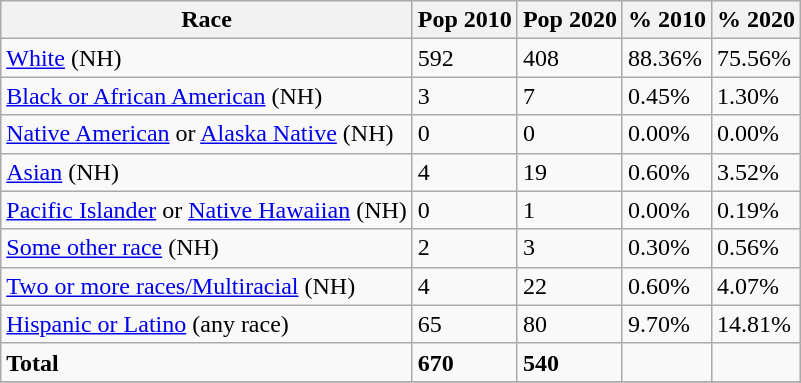<table class="wikitable">
<tr>
<th>Race</th>
<th>Pop 2010</th>
<th>Pop 2020</th>
<th>% 2010</th>
<th>% 2020</th>
</tr>
<tr>
<td><a href='#'>White</a> (NH)</td>
<td>592</td>
<td>408</td>
<td>88.36%</td>
<td>75.56%</td>
</tr>
<tr>
<td><a href='#'>Black or African American</a> (NH)</td>
<td>3</td>
<td>7</td>
<td>0.45%</td>
<td>1.30%</td>
</tr>
<tr>
<td><a href='#'>Native American</a> or <a href='#'>Alaska Native</a> (NH)</td>
<td>0</td>
<td>0</td>
<td>0.00%</td>
<td>0.00%</td>
</tr>
<tr>
<td><a href='#'>Asian</a> (NH)</td>
<td>4</td>
<td>19</td>
<td>0.60%</td>
<td>3.52%</td>
</tr>
<tr>
<td><a href='#'>Pacific Islander</a> or <a href='#'>Native Hawaiian</a> (NH)</td>
<td>0</td>
<td>1</td>
<td>0.00%</td>
<td>0.19%</td>
</tr>
<tr>
<td><a href='#'>Some other race</a> (NH)</td>
<td>2</td>
<td>3</td>
<td>0.30%</td>
<td>0.56%</td>
</tr>
<tr>
<td><a href='#'>Two or more races/Multiracial</a> (NH)</td>
<td>4</td>
<td>22</td>
<td>0.60%</td>
<td>4.07%</td>
</tr>
<tr>
<td><a href='#'>Hispanic or Latino</a> (any race)</td>
<td>65</td>
<td>80</td>
<td>9.70%</td>
<td>14.81%</td>
</tr>
<tr>
<td><strong>Total</strong></td>
<td><strong>670</strong></td>
<td><strong>540</strong></td>
<td></td>
<td></td>
</tr>
<tr>
</tr>
</table>
